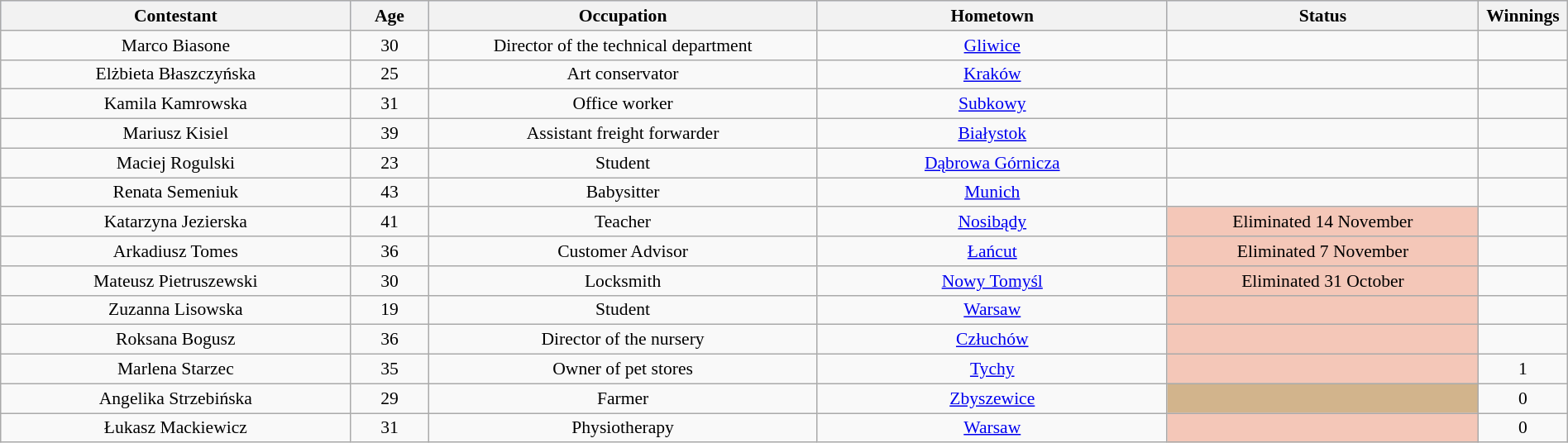<table class="wikitable sortable" style="text-align:center; font-size:90%; border-collapse:collapse; width:100%;">
<tr style="background:#C1D8FF;">
<th style="width:18%;">Contestant</th>
<th style="width:4%;">Age</th>
<th style="width:20%;">Occupation</th>
<th style="width:18%;">Hometown</th>
<th style="width:16%;">Status</th>
<th style="width:2%;">Winnings</th>
</tr>
<tr>
<td>Marco Biasone</td>
<td>30</td>
<td>Director of the technical department</td>
<td><a href='#'>Gliwice</a></td>
<td></td>
<td></td>
</tr>
<tr>
<td>Elżbieta Błaszczyńska</td>
<td>25</td>
<td>Art conservator</td>
<td><a href='#'>Kraków</a></td>
<td></td>
<td></td>
</tr>
<tr>
<td>Kamila Kamrowska</td>
<td>31</td>
<td>Office worker</td>
<td><a href='#'>Subkowy</a></td>
<td></td>
<td></td>
</tr>
<tr>
<td>Mariusz Kisiel</td>
<td>39</td>
<td>Assistant freight forwarder</td>
<td><a href='#'>Białystok</a></td>
<td></td>
<td></td>
</tr>
<tr>
<td>Maciej Rogulski</td>
<td>23</td>
<td>Student</td>
<td><a href='#'>Dąbrowa Górnicza</a></td>
<td></td>
<td></td>
</tr>
<tr>
<td>Renata Semeniuk</td>
<td>43</td>
<td>Babysitter</td>
<td><a href='#'>Munich</a></td>
<td></td>
<td></td>
</tr>
<tr>
<td>Katarzyna Jezierska</td>
<td>41</td>
<td>Teacher</td>
<td><a href='#'>Nosibądy</a></td>
<td style="background:#f4c7b8; text-align:center;" rowspan="1">Eliminated 14 November</td>
<td></td>
</tr>
<tr>
<td>Arkadiusz Tomes</td>
<td>36</td>
<td>Customer Advisor</td>
<td><a href='#'>Łańcut</a></td>
<td style="background:#f4c7b8; text-align:center;" rowspan="1">Eliminated 7 November</td>
<td></td>
</tr>
<tr>
<td>Mateusz Pietruszewski</td>
<td>30</td>
<td>Locksmith</td>
<td><a href='#'>Nowy Tomyśl</a></td>
<td style="background:#f4c7b8; text-align:center;" rowspan="1">Eliminated 31 October</td>
<td></td>
</tr>
<tr>
<td>Zuzanna Lisowska</td>
<td>19</td>
<td>Student</td>
<td><a href='#'>Warsaw</a></td>
<td style="background:#f4c7b8; text-align:center;" rowspan="1"></td>
<td></td>
</tr>
<tr>
<td>Roksana Bogusz</td>
<td>36</td>
<td>Director of the nursery</td>
<td><a href='#'>Człuchów</a></td>
<td style="background:#f4c7b8; text-align:center;" rowspan="1"></td>
<td></td>
</tr>
<tr>
<td>Marlena Starzec</td>
<td>35</td>
<td>Owner of pet stores</td>
<td><a href='#'>Tychy</a></td>
<td style="background:#f4c7b8; text-align:center;" rowspan="1"></td>
<td>1</td>
</tr>
<tr>
<td>Angelika Strzebińska</td>
<td>29</td>
<td>Farmer</td>
<td><a href='#'>Zbyszewice</a></td>
<td style="background:tan; text-align:center;" rowspan="1"></td>
<td>0</td>
</tr>
<tr>
<td>Łukasz Mackiewicz</td>
<td>31</td>
<td>Physiotherapy</td>
<td><a href='#'>Warsaw</a></td>
<td style="background:#f4c7b8; text-align:center;" rowspan="1"></td>
<td>0</td>
</tr>
</table>
